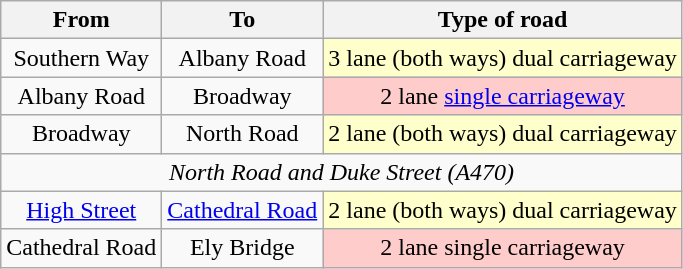<table class="wikitable">
<tr align="center">
<th>From</th>
<th>To</th>
<th>Type of road</th>
</tr>
<tr align="center">
<td>Southern Way</td>
<td>Albany Road</td>
<td bgcolor="#ffffcc">3 lane (both ways) dual carriageway</td>
</tr>
<tr align="center">
<td>Albany Road</td>
<td>Broadway</td>
<td bgcolor="#ffcccc">2 lane <a href='#'>single carriageway</a></td>
</tr>
<tr align="center">
<td>Broadway</td>
<td>North Road</td>
<td bgcolor="#ffffcc">2 lane (both ways) dual carriageway</td>
</tr>
<tr align='center'>
<td colspan=3><em>North Road and Duke Street (A470)</em></td>
</tr>
<tr align="center">
<td><a href='#'>High Street</a></td>
<td><a href='#'>Cathedral Road</a></td>
<td bgcolor="#ffffcc">2 lane (both ways) dual carriageway</td>
</tr>
<tr align="center">
<td>Cathedral Road</td>
<td>Ely Bridge</td>
<td bgcolor="#ffcccc">2 lane single carriageway</td>
</tr>
</table>
